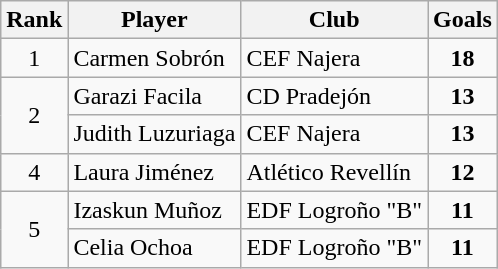<table class="wikitable" style="text-align:center">
<tr>
<th>Rank</th>
<th>Player</th>
<th>Club</th>
<th>Goals</th>
</tr>
<tr>
<td>1</td>
<td align="left">Carmen Sobrón</td>
<td align="left">CEF Najera</td>
<td><strong>18</strong></td>
</tr>
<tr>
<td rowspan="2">2</td>
<td align="left">Garazi Facila</td>
<td align="left">CD Pradejón</td>
<td><strong>13</strong></td>
</tr>
<tr>
<td align="left">Judith Luzuriaga</td>
<td align="left">CEF Najera</td>
<td><strong>13</strong></td>
</tr>
<tr>
<td>4</td>
<td align="left">Laura Jiménez</td>
<td align="left">Atlético Revellín</td>
<td><strong>12</strong></td>
</tr>
<tr>
<td rowspan="2">5</td>
<td align="left">Izaskun Muñoz</td>
<td align="left">EDF Logroño "B"</td>
<td><strong>11</strong></td>
</tr>
<tr>
<td align="left">Celia Ochoa</td>
<td align="left">EDF Logroño "B"</td>
<td><strong>11</strong></td>
</tr>
</table>
